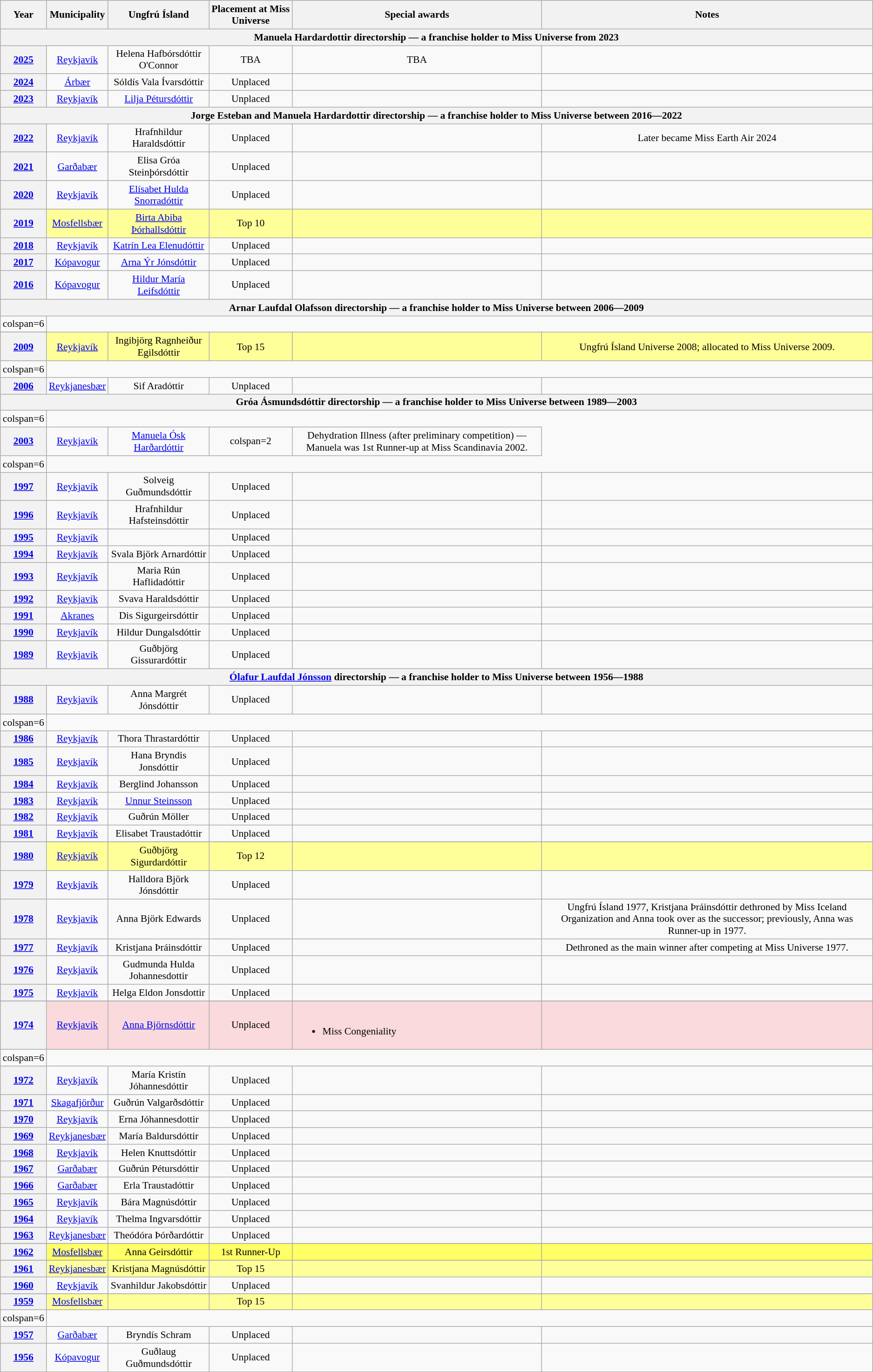<table class="wikitable " style="font-size: 90%; text-align:center;">
<tr>
<th>Year</th>
<th>Municipality</th>
<th>Ungfrú Ísland</th>
<th>Placement at Miss Universe</th>
<th>Special awards</th>
<th>Notes</th>
</tr>
<tr>
<th colspan="6">Manuela Hardardottir directorship — a franchise holder to Miss Universe from 2023</th>
</tr>
<tr>
<th><a href='#'>2025</a></th>
<td><a href='#'>Reykjavík</a></td>
<td>Helena Hafbórsdóttir O'Connor</td>
<td>TBA</td>
<td>TBA</td>
<td></td>
</tr>
<tr>
<th><a href='#'>2024</a></th>
<td><a href='#'>Árbær</a></td>
<td>Sóldís Vala Ívarsdóttir</td>
<td>Unplaced</td>
<td></td>
<td></td>
</tr>
<tr>
<th><a href='#'>2023</a></th>
<td><a href='#'>Reykjavík</a></td>
<td><a href='#'>Lilja Pétursdóttir</a></td>
<td>Unplaced</td>
<td></td>
<td></td>
</tr>
<tr>
<th colspan="6">Jorge Esteban and Manuela Hardardottir directorship — a franchise holder to Miss Universe between 2016―2022</th>
</tr>
<tr>
<th><a href='#'>2022</a></th>
<td><a href='#'>Reykjavík</a></td>
<td>Hrafnhildur Haraldsdóttir</td>
<td>Unplaced</td>
<td></td>
<td>Later became Miss Earth Air 2024</td>
</tr>
<tr>
<th><a href='#'>2021</a></th>
<td><a href='#'>Garðabær</a></td>
<td>Elisa Gróa Steinþórsdóttir</td>
<td>Unplaced</td>
<td></td>
<td></td>
</tr>
<tr>
<th><a href='#'>2020</a></th>
<td><a href='#'>Reykjavík</a></td>
<td><a href='#'>Elísabet Hulda Snorradóttir</a></td>
<td>Unplaced</td>
<td></td>
<td></td>
</tr>
<tr style="background-color:#FFFF99;">
<th><a href='#'>2019</a></th>
<td><a href='#'>Mosfellsbær</a></td>
<td><a href='#'>Birta Abiba Þórhallsdóttir</a></td>
<td>Top 10</td>
<td></td>
<td></td>
</tr>
<tr>
<th><a href='#'>2018</a></th>
<td><a href='#'>Reykjavík</a></td>
<td><a href='#'>Katrín Lea Elenudóttir</a></td>
<td>Unplaced</td>
<td></td>
<td></td>
</tr>
<tr>
<th><a href='#'>2017</a></th>
<td><a href='#'>Kópavogur</a></td>
<td><a href='#'>Arna Ýr Jónsdóttir</a></td>
<td>Unplaced</td>
<td></td>
<td></td>
</tr>
<tr>
<th><a href='#'>2016</a></th>
<td><a href='#'>Kópavogur</a></td>
<td><a href='#'>Hildur María Leifsdóttir</a></td>
<td>Unplaced</td>
<td></td>
<td></td>
</tr>
<tr>
<th colspan="6">Arnar Laufdal Olafsson directorship — a franchise holder to Miss Universe between 2006―2009</th>
</tr>
<tr>
<td>colspan=6 </td>
</tr>
<tr>
</tr>
<tr style="background-color:#FFFF99;">
<th><a href='#'>2009</a></th>
<td><a href='#'>Reykjavík</a></td>
<td>Ingibjörg Ragnheiður Egilsdóttir</td>
<td>Top 15</td>
<td></td>
<td>Ungfrú Ísland Universe 2008; allocated to Miss Universe 2009.</td>
</tr>
<tr>
<td>colspan=6 </td>
</tr>
<tr>
<th><a href='#'>2006</a></th>
<td><a href='#'>Reykjanesbær</a></td>
<td>Sif Aradóttir</td>
<td>Unplaced</td>
<td></td>
<td></td>
</tr>
<tr>
<th colspan="6">Gróa Ásmundsdóttir directorship — a franchise holder to Miss Universe between 1989―2003</th>
</tr>
<tr>
<td>colspan=6 </td>
</tr>
<tr>
<th><a href='#'>2003</a></th>
<td><a href='#'>Reykjavík</a></td>
<td><a href='#'>Manuela Ósk Harðardóttir</a></td>
<td>colspan=2 </td>
<td>Dehydration Illness (after preliminary competition) — Manuela was 1st Runner-up at Miss Scandinavia 2002.</td>
</tr>
<tr>
<td>colspan=6 </td>
</tr>
<tr>
<th><a href='#'>1997</a></th>
<td><a href='#'>Reykjavík</a></td>
<td>Solveig Guðmundsdóttir</td>
<td>Unplaced</td>
<td></td>
<td></td>
</tr>
<tr>
<th><a href='#'>1996</a></th>
<td><a href='#'>Reykjavík</a></td>
<td>Hrafnhildur Hafsteinsdóttir</td>
<td>Unplaced</td>
<td></td>
<td></td>
</tr>
<tr>
<th><a href='#'>1995</a></th>
<td><a href='#'>Reykjavík</a></td>
<td></td>
<td>Unplaced</td>
<td></td>
<td></td>
</tr>
<tr>
<th><a href='#'>1994</a></th>
<td><a href='#'>Reykjavík</a></td>
<td>Svala Björk Arnardóttir</td>
<td>Unplaced</td>
<td></td>
<td></td>
</tr>
<tr>
<th><a href='#'>1993</a></th>
<td><a href='#'>Reykjavík</a></td>
<td>Maria Rún Haflidadóttir</td>
<td>Unplaced</td>
<td></td>
<td></td>
</tr>
<tr>
<th><a href='#'>1992</a></th>
<td><a href='#'>Reykjavík</a></td>
<td>Svava Haraldsdóttir</td>
<td>Unplaced</td>
<td></td>
<td></td>
</tr>
<tr>
<th><a href='#'>1991</a></th>
<td><a href='#'>Akranes</a></td>
<td>Dis Sigurgeirsdóttir</td>
<td>Unplaced</td>
<td></td>
<td></td>
</tr>
<tr>
<th><a href='#'>1990</a></th>
<td><a href='#'>Reykjavík</a></td>
<td>Hildur Dungalsdóttir</td>
<td>Unplaced</td>
<td></td>
<td></td>
</tr>
<tr>
<th><a href='#'>1989</a></th>
<td><a href='#'>Reykjavík</a></td>
<td>Guðbjörg Gissurardóttir</td>
<td>Unplaced</td>
<td></td>
<td></td>
</tr>
<tr>
<th colspan="6"><a href='#'>Ólafur Laufdal Jónsson</a> directorship — a franchise holder to Miss Universe between 1956―1988</th>
</tr>
<tr>
<th><a href='#'>1988</a></th>
<td><a href='#'>Reykjavík</a></td>
<td>Anna Margrét Jónsdóttir</td>
<td>Unplaced</td>
<td></td>
<td></td>
</tr>
<tr>
<td>colspan=6 </td>
</tr>
<tr>
<th><a href='#'>1986</a></th>
<td><a href='#'>Reykjavík</a></td>
<td>Thora Thrastardóttir</td>
<td>Unplaced</td>
<td></td>
<td></td>
</tr>
<tr>
<th><a href='#'>1985</a></th>
<td><a href='#'>Reykjavík</a></td>
<td>Hana Bryndis Jonsdóttir</td>
<td>Unplaced</td>
<td></td>
<td></td>
</tr>
<tr>
<th><a href='#'>1984</a></th>
<td><a href='#'>Reykjavík</a></td>
<td>Berglind Johansson</td>
<td>Unplaced</td>
<td></td>
<td></td>
</tr>
<tr>
<th><a href='#'>1983</a></th>
<td><a href='#'>Reykjavík</a></td>
<td><a href='#'>Unnur Steinsson</a></td>
<td>Unplaced</td>
<td></td>
<td></td>
</tr>
<tr>
<th><a href='#'>1982</a></th>
<td><a href='#'>Reykjavík</a></td>
<td>Guðrún Möller</td>
<td>Unplaced</td>
<td></td>
<td></td>
</tr>
<tr>
<th><a href='#'>1981</a></th>
<td><a href='#'>Reykjavík</a></td>
<td>Elisabet Traustadóttir</td>
<td>Unplaced</td>
<td></td>
<td></td>
</tr>
<tr>
</tr>
<tr style="background-color:#FFFF99;">
<th><a href='#'>1980</a></th>
<td><a href='#'>Reykjavík</a></td>
<td>Guðbjörg Sigurdardóttir</td>
<td>Top 12</td>
<td></td>
<td></td>
</tr>
<tr>
<th><a href='#'>1979</a></th>
<td><a href='#'>Reykjavík</a></td>
<td>Halldora Björk Jónsdóttir</td>
<td>Unplaced</td>
<td></td>
<td></td>
</tr>
<tr>
<th><a href='#'>1978</a></th>
<td><a href='#'>Reykjavík</a></td>
<td>Anna Björk Edwards</td>
<td>Unplaced</td>
<td></td>
<td>Ungfrú Ísland 1977, Kristjana Þráinsdóttir dethroned by Miss Iceland Organization and Anna took over as the successor; previously, Anna was Runner-up in 1977.</td>
</tr>
<tr>
<th><a href='#'>1977</a></th>
<td><a href='#'>Reykjavík</a></td>
<td>Kristjana Þráinsdóttir</td>
<td>Unplaced</td>
<td></td>
<td>Dethroned as the main winner after competing at Miss Universe 1977.</td>
</tr>
<tr>
<th><a href='#'>1976</a></th>
<td><a href='#'>Reykjavík</a></td>
<td>Gudmunda Hulda Johannesdottir</td>
<td>Unplaced</td>
<td></td>
<td></td>
</tr>
<tr>
<th><a href='#'>1975</a></th>
<td><a href='#'>Reykjavík</a></td>
<td>Helga Eldon Jonsdottir</td>
<td>Unplaced</td>
<td></td>
<td></td>
</tr>
<tr>
</tr>
<tr style="background-color:#FADADD; ">
<th><a href='#'>1974</a></th>
<td><a href='#'>Reykjavík</a></td>
<td><a href='#'>Anna Björnsdóttir</a></td>
<td>Unplaced</td>
<td align="left"><br><ul><li>Miss Congeniality</li></ul></td>
<td></td>
</tr>
<tr>
<td>colspan=6 </td>
</tr>
<tr>
<th><a href='#'>1972</a></th>
<td><a href='#'>Reykjavík</a></td>
<td>María Kristín Jóhannesdóttir</td>
<td>Unplaced</td>
<td></td>
<td></td>
</tr>
<tr>
<th><a href='#'>1971</a></th>
<td><a href='#'>Skagafjörður</a></td>
<td>Guðrún Valgarðsdóttir</td>
<td>Unplaced</td>
<td></td>
<td></td>
</tr>
<tr>
<th><a href='#'>1970</a></th>
<td><a href='#'>Reykjavík</a></td>
<td>Erna Jóhannesdottir</td>
<td>Unplaced</td>
<td></td>
<td></td>
</tr>
<tr>
<th><a href='#'>1969</a></th>
<td><a href='#'>Reykjanesbær</a></td>
<td>María Baldursdóttir</td>
<td>Unplaced</td>
<td></td>
<td></td>
</tr>
<tr>
<th><a href='#'>1968</a></th>
<td><a href='#'>Reykjavík</a></td>
<td>Helen Knuttsdóttir</td>
<td>Unplaced</td>
<td></td>
<td></td>
</tr>
<tr>
<th><a href='#'>1967</a></th>
<td><a href='#'>Garðabær</a></td>
<td>Guðrún Pétursdóttir</td>
<td>Unplaced</td>
<td></td>
<td></td>
</tr>
<tr>
<th><a href='#'>1966</a></th>
<td><a href='#'>Garðabær</a></td>
<td>Erla Traustadóttir</td>
<td>Unplaced</td>
<td></td>
<td></td>
</tr>
<tr>
<th><a href='#'>1965</a></th>
<td><a href='#'>Reykjavík</a></td>
<td>Bára Magnúsdóttir</td>
<td>Unplaced</td>
<td></td>
<td></td>
</tr>
<tr>
<th><a href='#'>1964</a></th>
<td><a href='#'>Reykjavík</a></td>
<td>Thelma Ingvarsdóttir</td>
<td>Unplaced</td>
<td></td>
<td></td>
</tr>
<tr>
<th><a href='#'>1963</a></th>
<td><a href='#'>Reykjanesbær</a></td>
<td>Theódóra Þórðardóttir</td>
<td>Unplaced</td>
<td></td>
<td></td>
</tr>
<tr>
</tr>
<tr style="background-color:#FFFF66;">
<th><a href='#'>1962</a></th>
<td><a href='#'>Mosfellsbær</a></td>
<td>Anna Geirsdóttir</td>
<td>1st Runner-Up</td>
<td></td>
<td></td>
</tr>
<tr>
</tr>
<tr style="background-color:#FFFF99;">
<th><a href='#'>1961</a></th>
<td><a href='#'>Reykjanesbær</a></td>
<td>Kristjana Magnúsdóttir</td>
<td>Top 15</td>
<td></td>
<td></td>
</tr>
<tr>
<th><a href='#'>1960</a></th>
<td><a href='#'>Reykjavík</a></td>
<td>Svanhildur Jakobsdóttir</td>
<td>Unplaced</td>
<td></td>
<td></td>
</tr>
<tr>
</tr>
<tr style="background-color:#FFFF99;">
<th><a href='#'>1959</a></th>
<td><a href='#'>Mosfellsbær</a></td>
<td></td>
<td>Top 15</td>
<td></td>
<td></td>
</tr>
<tr>
<td>colspan=6 </td>
</tr>
<tr>
<th><a href='#'>1957</a></th>
<td><a href='#'>Garðabær</a></td>
<td>Bryndís Schram</td>
<td>Unplaced</td>
<td></td>
<td></td>
</tr>
<tr>
<th><a href='#'>1956</a></th>
<td><a href='#'>Kópavogur</a></td>
<td>Guðlaug Guðmundsdóttir</td>
<td>Unplaced</td>
<td></td>
<td></td>
</tr>
<tr>
</tr>
</table>
